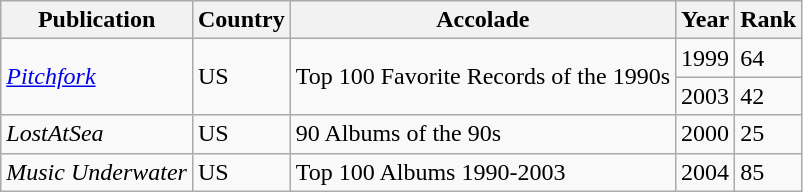<table class="wikitable">
<tr>
<th>Publication</th>
<th>Country</th>
<th>Accolade</th>
<th>Year</th>
<th>Rank</th>
</tr>
<tr>
<td rowspan="2"><em><a href='#'>Pitchfork</a></em></td>
<td rowspan="2">US</td>
<td rowspan="2">Top 100 Favorite Records of the 1990s</td>
<td>1999</td>
<td>64</td>
</tr>
<tr>
<td>2003</td>
<td>42</td>
</tr>
<tr>
<td><em>LostAtSea</em></td>
<td>US</td>
<td>90 Albums of the 90s</td>
<td>2000</td>
<td>25</td>
</tr>
<tr>
<td><em>Music Underwater</em></td>
<td>US</td>
<td>Top 100 Albums 1990-2003</td>
<td>2004</td>
<td>85</td>
</tr>
</table>
